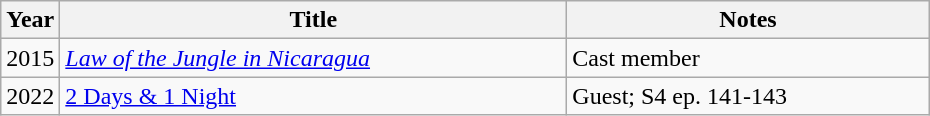<table class="wikitable" style="width:620px">
<tr>
<th width=10>Year</th>
<th>Title</th>
<th>Notes</th>
</tr>
<tr>
<td>2015</td>
<td><em><a href='#'>Law of the Jungle in Nicaragua</a></em></td>
<td>Cast member</td>
</tr>
<tr>
<td>2022</td>
<td><a href='#'>2 Days & 1 Night</a></td>
<td>Guest; S4 ep. 141-143</td>
</tr>
</table>
